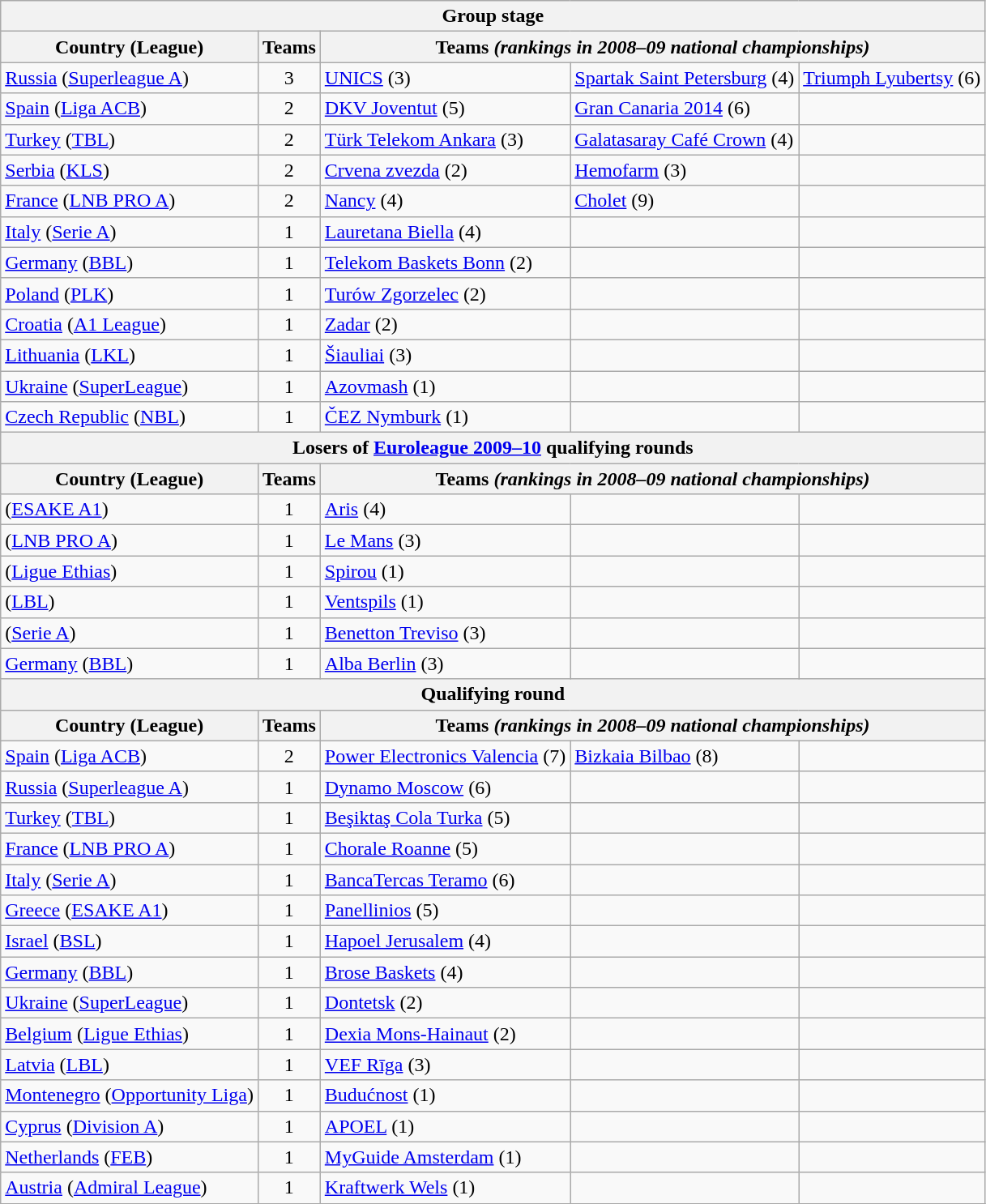<table class="wikitable">
<tr>
<th colspan=5>Group stage</th>
</tr>
<tr>
<th !rowspan=1>Country (League)</th>
<th rowspan=1>Teams</th>
<th colspan=3>Teams <em>(rankings in 2008–09 national championships)</em></th>
</tr>
<tr>
<td> <a href='#'>Russia</a> (<a href='#'>Superleague A</a>)</td>
<td align=center>3</td>
<td><a href='#'>UNICS</a> (3)</td>
<td><a href='#'>Spartak Saint Petersburg</a> (4)</td>
<td><a href='#'>Triumph Lyubertsy</a> (6)</td>
</tr>
<tr>
<td> <a href='#'>Spain</a> (<a href='#'>Liga ACB</a>)</td>
<td align=center>2</td>
<td><a href='#'>DKV Joventut</a> (5)</td>
<td><a href='#'>Gran Canaria 2014</a> (6)</td>
<td></td>
</tr>
<tr>
<td> <a href='#'>Turkey</a> (<a href='#'>TBL</a>)</td>
<td align=center>2</td>
<td><a href='#'>Türk Telekom Ankara</a> (3)</td>
<td><a href='#'>Galatasaray Café Crown</a> (4)</td>
<td></td>
</tr>
<tr>
<td> <a href='#'>Serbia</a> (<a href='#'>KLS</a>)</td>
<td align=center>2</td>
<td><a href='#'>Crvena zvezda</a> (2)</td>
<td><a href='#'>Hemofarm</a> (3)</td>
<td></td>
</tr>
<tr>
<td> <a href='#'>France</a> (<a href='#'>LNB PRO A</a>)</td>
<td align=center>2</td>
<td><a href='#'>Nancy</a> (4)</td>
<td><a href='#'>Cholet</a> (9)</td>
<td></td>
</tr>
<tr>
<td> <a href='#'>Italy</a> (<a href='#'>Serie A</a>)</td>
<td align=center>1</td>
<td><a href='#'>Lauretana Biella</a> (4)</td>
<td></td>
<td></td>
</tr>
<tr>
<td> <a href='#'>Germany</a> (<a href='#'>BBL</a>)</td>
<td align=center>1</td>
<td><a href='#'>Telekom Baskets Bonn</a> (2)</td>
<td></td>
<td></td>
</tr>
<tr>
<td> <a href='#'>Poland</a> (<a href='#'>PLK</a>)</td>
<td align=center>1</td>
<td><a href='#'>Turów Zgorzelec</a> (2)</td>
<td></td>
<td></td>
</tr>
<tr>
<td> <a href='#'>Croatia</a> (<a href='#'>A1 League</a>)</td>
<td align=center>1</td>
<td><a href='#'>Zadar</a> (2)</td>
<td></td>
<td></td>
</tr>
<tr>
<td> <a href='#'>Lithuania</a> (<a href='#'>LKL</a>)</td>
<td align=center>1</td>
<td><a href='#'>Šiauliai</a> (3)</td>
<td></td>
<td></td>
</tr>
<tr>
<td> <a href='#'>Ukraine</a> (<a href='#'>SuperLeague</a>)</td>
<td align=center>1</td>
<td><a href='#'>Azovmash</a> (1)</td>
<td></td>
<td></td>
</tr>
<tr>
<td> <a href='#'>Czech Republic</a> (<a href='#'>NBL</a>)</td>
<td align=center>1</td>
<td><a href='#'>ČEZ Nymburk</a> (1)</td>
<td></td>
<td></td>
</tr>
<tr>
<th colspan=5>Losers of <a href='#'>Euroleague 2009–10</a> qualifying rounds</th>
</tr>
<tr>
<th !rowspan=1>Country (League)</th>
<th rowspan=1>Teams</th>
<th colspan=3>Teams <em>(rankings in 2008–09 national championships)</em></th>
</tr>
<tr>
<td> (<a href='#'>ESAKE A1</a>)</td>
<td align=center>1</td>
<td><a href='#'>Aris</a> (4)</td>
<td></td>
<td></td>
</tr>
<tr>
<td> (<a href='#'>LNB PRO A</a>)</td>
<td align=center>1</td>
<td><a href='#'>Le Mans</a> (3)</td>
<td></td>
<td></td>
</tr>
<tr>
<td> (<a href='#'>Ligue Ethias</a>)</td>
<td align=center>1</td>
<td><a href='#'>Spirou</a> (1)</td>
<td></td>
<td></td>
</tr>
<tr>
<td> (<a href='#'>LBL</a>)</td>
<td align=center>1</td>
<td><a href='#'>Ventspils</a> (1)</td>
<td></td>
<td></td>
</tr>
<tr>
<td> (<a href='#'>Serie A</a>)</td>
<td align=center>1</td>
<td><a href='#'>Benetton Treviso</a> (3)</td>
<td></td>
<td></td>
</tr>
<tr>
<td> <a href='#'>Germany</a> (<a href='#'>BBL</a>)</td>
<td align=center>1</td>
<td><a href='#'>Alba Berlin</a> (3)</td>
<td></td>
</tr>
<tr>
<th colspan=5>Qualifying round</th>
</tr>
<tr>
<th !rowspan=1>Country (League)</th>
<th rowspan=1>Teams</th>
<th colspan=3>Teams <em>(rankings in 2008–09 national championships)</em></th>
</tr>
<tr>
<td> <a href='#'>Spain</a> (<a href='#'>Liga ACB</a>)</td>
<td align=center>2</td>
<td><a href='#'>Power Electronics Valencia</a> (7)</td>
<td><a href='#'>Bizkaia Bilbao</a> (8)</td>
<td></td>
</tr>
<tr>
<td> <a href='#'>Russia</a> (<a href='#'>Superleague A</a>)</td>
<td align=center>1</td>
<td><a href='#'>Dynamo Moscow</a> (6)</td>
<td></td>
<td></td>
</tr>
<tr>
<td> <a href='#'>Turkey</a> (<a href='#'>TBL</a>)</td>
<td align=center>1</td>
<td><a href='#'>Beşiktaş Cola Turka</a> (5)</td>
<td></td>
<td></td>
</tr>
<tr>
<td> <a href='#'>France</a> (<a href='#'>LNB PRO A</a>)</td>
<td align=center>1</td>
<td><a href='#'>Chorale Roanne</a> (5)</td>
<td></td>
<td></td>
</tr>
<tr>
<td> <a href='#'>Italy</a> (<a href='#'>Serie A</a>)</td>
<td align=center>1</td>
<td><a href='#'>BancaTercas Teramo</a> (6)</td>
<td></td>
<td></td>
</tr>
<tr>
<td> <a href='#'>Greece</a> (<a href='#'>ESAKE A1</a>)</td>
<td align=center>1</td>
<td><a href='#'>Panellinios</a> (5)</td>
<td></td>
<td></td>
</tr>
<tr>
<td> <a href='#'>Israel</a> (<a href='#'>BSL</a>)</td>
<td align=center>1</td>
<td><a href='#'>Hapoel Jerusalem</a> (4)</td>
<td></td>
<td></td>
</tr>
<tr>
<td> <a href='#'>Germany</a> (<a href='#'>BBL</a>)</td>
<td align=center>1</td>
<td><a href='#'>Brose Baskets</a> (4)</td>
<td></td>
<td></td>
</tr>
<tr>
<td> <a href='#'>Ukraine</a> (<a href='#'>SuperLeague</a>)</td>
<td align=center>1</td>
<td><a href='#'>Dontetsk</a> (2)</td>
<td></td>
<td></td>
</tr>
<tr>
<td> <a href='#'>Belgium</a> (<a href='#'>Ligue Ethias</a>)</td>
<td align=center>1</td>
<td><a href='#'>Dexia Mons-Hainaut</a> (2)</td>
<td></td>
<td></td>
</tr>
<tr>
<td> <a href='#'>Latvia</a> (<a href='#'>LBL</a>)</td>
<td align=center>1</td>
<td><a href='#'>VEF Rīga</a> (3)</td>
<td></td>
<td></td>
</tr>
<tr>
<td> <a href='#'>Montenegro</a> (<a href='#'>Opportunity Liga</a>)</td>
<td align=center>1</td>
<td><a href='#'>Budućnost</a> (1)</td>
<td></td>
<td></td>
</tr>
<tr>
<td> <a href='#'>Cyprus</a> (<a href='#'>Division A</a>)</td>
<td align=center>1</td>
<td><a href='#'>APOEL</a> (1)</td>
<td></td>
<td></td>
</tr>
<tr>
<td> <a href='#'>Netherlands</a> (<a href='#'>FEB</a>)</td>
<td align=center>1</td>
<td><a href='#'>MyGuide Amsterdam</a> (1)</td>
<td></td>
<td></td>
</tr>
<tr>
<td> <a href='#'>Austria</a> (<a href='#'>Admiral League</a>)</td>
<td align=center>1</td>
<td><a href='#'>Kraftwerk Wels</a> (1)</td>
<td></td>
<td></td>
</tr>
<tr>
</tr>
</table>
